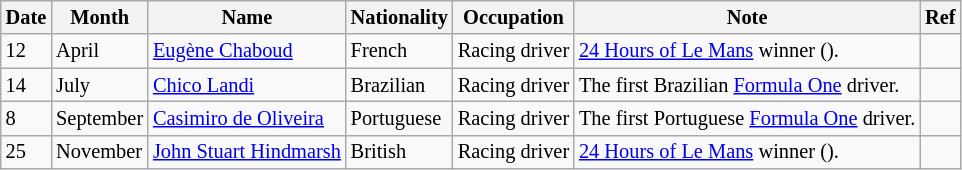<table class="wikitable" style="font-size:85%;">
<tr>
<th>Date</th>
<th>Month</th>
<th>Name</th>
<th>Nationality</th>
<th>Occupation</th>
<th>Note</th>
<th>Ref</th>
</tr>
<tr>
<td>12</td>
<td>April</td>
<td><a href='#'>Eugène Chaboud</a></td>
<td>French</td>
<td>Racing driver</td>
<td><a href='#'>24 Hours of Le Mans</a> winner ().</td>
<td></td>
</tr>
<tr>
<td>14</td>
<td>July</td>
<td><a href='#'>Chico Landi</a></td>
<td>Brazilian</td>
<td>Racing driver</td>
<td>The first Brazilian <a href='#'>Formula One</a> driver.</td>
<td></td>
</tr>
<tr>
<td>8</td>
<td>September</td>
<td><a href='#'>Casimiro de Oliveira</a></td>
<td>Portuguese</td>
<td>Racing driver</td>
<td>The first Portuguese <a href='#'>Formula One</a> driver.</td>
<td></td>
</tr>
<tr>
<td>25</td>
<td>November</td>
<td><a href='#'>John Stuart Hindmarsh</a></td>
<td>British</td>
<td>Racing driver</td>
<td><a href='#'>24 Hours of Le Mans</a> winner ().</td>
<td></td>
</tr>
</table>
